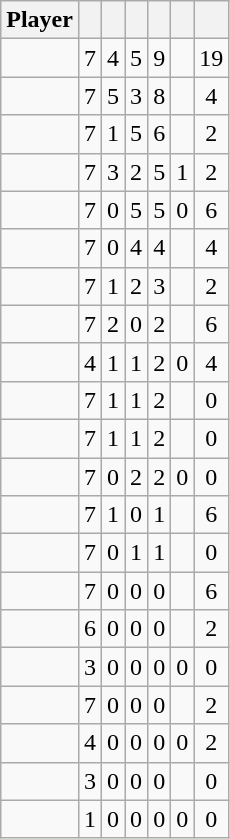<table class="wikitable sortable" style="text-align:center;">
<tr>
<th>Player</th>
<th></th>
<th></th>
<th></th>
<th></th>
<th data-sort-type="number"></th>
<th></th>
</tr>
<tr>
<td></td>
<td>7</td>
<td>4</td>
<td>5</td>
<td>9</td>
<td></td>
<td>19</td>
</tr>
<tr>
<td></td>
<td>7</td>
<td>5</td>
<td>3</td>
<td>8</td>
<td></td>
<td>4</td>
</tr>
<tr>
<td></td>
<td>7</td>
<td>1</td>
<td>5</td>
<td>6</td>
<td></td>
<td>2</td>
</tr>
<tr>
<td></td>
<td>7</td>
<td>3</td>
<td>2</td>
<td>5</td>
<td>1</td>
<td>2</td>
</tr>
<tr>
<td></td>
<td>7</td>
<td>0</td>
<td>5</td>
<td>5</td>
<td>0</td>
<td>6</td>
</tr>
<tr>
<td></td>
<td>7</td>
<td>0</td>
<td>4</td>
<td>4</td>
<td></td>
<td>4</td>
</tr>
<tr>
<td></td>
<td>7</td>
<td>1</td>
<td>2</td>
<td>3</td>
<td></td>
<td>2</td>
</tr>
<tr>
<td></td>
<td>7</td>
<td>2</td>
<td>0</td>
<td>2</td>
<td></td>
<td>6</td>
</tr>
<tr>
<td></td>
<td>4</td>
<td>1</td>
<td>1</td>
<td>2</td>
<td>0</td>
<td>4</td>
</tr>
<tr>
<td></td>
<td>7</td>
<td>1</td>
<td>1</td>
<td>2</td>
<td></td>
<td>0</td>
</tr>
<tr>
<td></td>
<td>7</td>
<td>1</td>
<td>1</td>
<td>2</td>
<td></td>
<td>0</td>
</tr>
<tr>
<td></td>
<td>7</td>
<td>0</td>
<td>2</td>
<td>2</td>
<td>0</td>
<td>0</td>
</tr>
<tr>
<td></td>
<td>7</td>
<td>1</td>
<td>0</td>
<td>1</td>
<td></td>
<td>6</td>
</tr>
<tr>
<td></td>
<td>7</td>
<td>0</td>
<td>1</td>
<td>1</td>
<td></td>
<td>0</td>
</tr>
<tr>
<td></td>
<td>7</td>
<td>0</td>
<td>0</td>
<td>0</td>
<td></td>
<td>6</td>
</tr>
<tr>
<td></td>
<td>6</td>
<td>0</td>
<td>0</td>
<td>0</td>
<td></td>
<td>2</td>
</tr>
<tr>
<td></td>
<td>3</td>
<td>0</td>
<td>0</td>
<td>0</td>
<td>0</td>
<td>0</td>
</tr>
<tr>
<td></td>
<td>7</td>
<td>0</td>
<td>0</td>
<td>0</td>
<td></td>
<td>2</td>
</tr>
<tr>
<td></td>
<td>4</td>
<td>0</td>
<td>0</td>
<td>0</td>
<td>0</td>
<td>2</td>
</tr>
<tr>
<td></td>
<td>3</td>
<td>0</td>
<td>0</td>
<td>0</td>
<td></td>
<td>0</td>
</tr>
<tr>
<td></td>
<td>1</td>
<td>0</td>
<td>0</td>
<td>0</td>
<td>0</td>
<td>0</td>
</tr>
</table>
